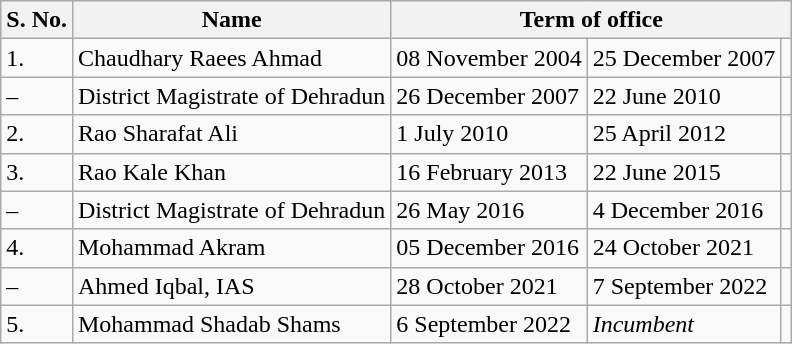<table class="wikitable" ;">
<tr>
<th>S. No.</th>
<th>Name</th>
<th colspan="3">Term of office</th>
</tr>
<tr>
<td>1.</td>
<td>Chaudhary Raees Ahmad</td>
<td>08 November 2004</td>
<td>25 December 2007</td>
<td></td>
</tr>
<tr>
<td>–</td>
<td>District Magistrate of Dehradun </td>
<td>26 December 2007</td>
<td>22 June 2010</td>
<td></td>
</tr>
<tr>
<td>2.</td>
<td>Rao Sharafat Ali</td>
<td>1 July 2010</td>
<td>25 April 2012</td>
<td></td>
</tr>
<tr>
<td>3.</td>
<td>Rao Kale Khan</td>
<td>16 February 2013</td>
<td>22 June 2015</td>
<td></td>
</tr>
<tr>
<td>–</td>
<td>District Magistrate of Dehradun </td>
<td>26 May 2016</td>
<td>4 December 2016</td>
<td></td>
</tr>
<tr>
<td>4.</td>
<td>Mohammad Akram</td>
<td>05 December 2016</td>
<td>24 October 2021</td>
<td></td>
</tr>
<tr>
<td>–</td>
<td>Ahmed Iqbal, IAS </td>
<td>28 October 2021</td>
<td>7 September 2022</td>
<td></td>
</tr>
<tr>
<td>5.</td>
<td>Mohammad Shadab Shams</td>
<td>6 September 2022</td>
<td><em>Incumbent</em></td>
<td></td>
</tr>
</table>
